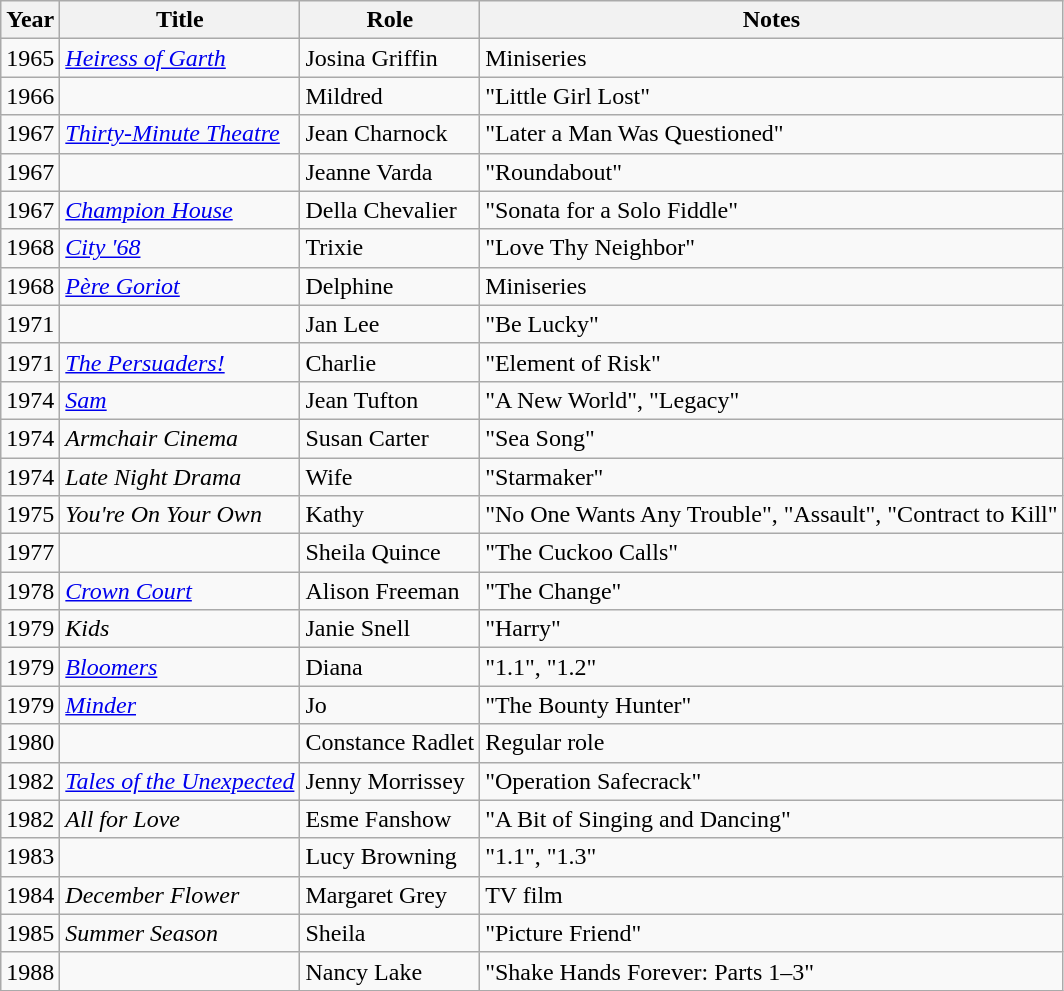<table class="wikitable sortable">
<tr>
<th>Year</th>
<th>Title</th>
<th>Role</th>
<th class="unsortable">Notes</th>
</tr>
<tr>
<td>1965</td>
<td><em><a href='#'>Heiress of Garth</a></em></td>
<td>Josina Griffin</td>
<td>Miniseries</td>
</tr>
<tr>
<td>1966</td>
<td><em></em></td>
<td>Mildred</td>
<td>"Little Girl Lost"</td>
</tr>
<tr>
<td>1967</td>
<td><em><a href='#'>Thirty-Minute Theatre</a></em></td>
<td>Jean Charnock</td>
<td>"Later a Man Was Questioned"</td>
</tr>
<tr>
<td>1967</td>
<td><em></em></td>
<td>Jeanne Varda</td>
<td>"Roundabout"</td>
</tr>
<tr>
<td>1967</td>
<td><em><a href='#'>Champion House</a></em></td>
<td>Della Chevalier</td>
<td>"Sonata for a Solo Fiddle"</td>
</tr>
<tr>
<td>1968</td>
<td><em><a href='#'>City '68</a></em></td>
<td>Trixie</td>
<td>"Love Thy Neighbor"</td>
</tr>
<tr>
<td>1968</td>
<td><em><a href='#'>Père Goriot</a></em></td>
<td>Delphine</td>
<td>Miniseries</td>
</tr>
<tr>
<td>1971</td>
<td><em></em></td>
<td>Jan Lee</td>
<td>"Be Lucky"</td>
</tr>
<tr>
<td>1971</td>
<td><em><a href='#'>The Persuaders!</a></em></td>
<td>Charlie</td>
<td>"Element of Risk"</td>
</tr>
<tr>
<td>1974</td>
<td><em><a href='#'>Sam</a></em></td>
<td>Jean Tufton</td>
<td>"A New World", "Legacy"</td>
</tr>
<tr>
<td>1974</td>
<td><em>Armchair Cinema</em></td>
<td>Susan Carter</td>
<td>"Sea Song"</td>
</tr>
<tr>
<td>1974</td>
<td><em>Late Night Drama</em></td>
<td>Wife</td>
<td>"Starmaker"</td>
</tr>
<tr>
<td>1975</td>
<td><em>You're On Your Own</em></td>
<td>Kathy</td>
<td>"No One Wants Any Trouble", "Assault", "Contract to Kill"</td>
</tr>
<tr>
<td>1977</td>
<td><em></em></td>
<td>Sheila Quince</td>
<td>"The Cuckoo Calls"</td>
</tr>
<tr>
<td>1978</td>
<td><em><a href='#'>Crown Court</a></em></td>
<td>Alison Freeman</td>
<td>"The Change"</td>
</tr>
<tr>
<td>1979</td>
<td><em>Kids</em></td>
<td>Janie Snell</td>
<td>"Harry"</td>
</tr>
<tr>
<td>1979</td>
<td><em><a href='#'>Bloomers</a></em></td>
<td>Diana</td>
<td>"1.1", "1.2"</td>
</tr>
<tr>
<td>1979</td>
<td><em><a href='#'>Minder</a></em></td>
<td>Jo</td>
<td>"The Bounty Hunter"</td>
</tr>
<tr>
<td>1980</td>
<td><em></em></td>
<td>Constance Radlet</td>
<td>Regular role</td>
</tr>
<tr>
<td>1982</td>
<td><em><a href='#'>Tales of the Unexpected</a></em></td>
<td>Jenny Morrissey</td>
<td>"Operation Safecrack"</td>
</tr>
<tr>
<td>1982</td>
<td><em>All for Love</em></td>
<td>Esme Fanshow</td>
<td>"A Bit of Singing and Dancing"</td>
</tr>
<tr>
<td>1983</td>
<td><em></em></td>
<td>Lucy Browning</td>
<td>"1.1", "1.3"</td>
</tr>
<tr>
<td>1984</td>
<td><em>December Flower</em></td>
<td>Margaret Grey</td>
<td>TV film</td>
</tr>
<tr>
<td>1985</td>
<td><em>Summer Season</em></td>
<td>Sheila</td>
<td>"Picture Friend"</td>
</tr>
<tr>
<td>1988</td>
<td><em></em></td>
<td>Nancy Lake</td>
<td>"Shake Hands Forever: Parts 1–3"</td>
</tr>
</table>
